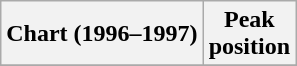<table class="wikitable plainrowheaders" style="text-align:center">
<tr>
<th scope="col">Chart (1996–1997)</th>
<th scope="col">Peak<br>position</th>
</tr>
<tr>
</tr>
</table>
